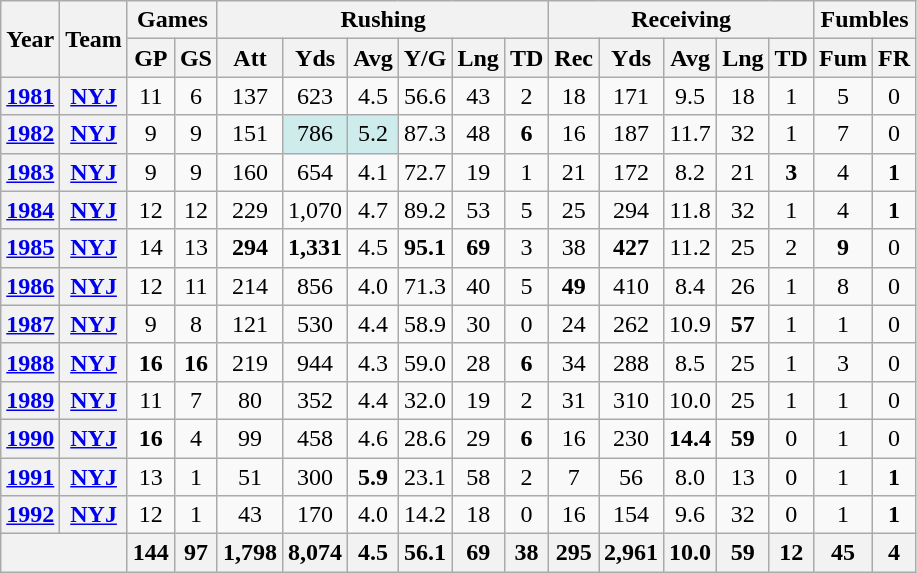<table class= "wikitable" style="text-align:center;">
<tr>
<th rowspan="2">Year</th>
<th rowspan="2">Team</th>
<th colspan="2">Games</th>
<th colspan="6">Rushing</th>
<th colspan="5">Receiving</th>
<th colspan="2">Fumbles</th>
</tr>
<tr>
<th>GP</th>
<th>GS</th>
<th>Att</th>
<th>Yds</th>
<th>Avg</th>
<th>Y/G</th>
<th>Lng</th>
<th>TD</th>
<th>Rec</th>
<th>Yds</th>
<th>Avg</th>
<th>Lng</th>
<th>TD</th>
<th>Fum</th>
<th>FR</th>
</tr>
<tr>
<th><a href='#'>1981</a></th>
<th><a href='#'>NYJ</a></th>
<td>11</td>
<td>6</td>
<td>137</td>
<td>623</td>
<td>4.5</td>
<td>56.6</td>
<td>43</td>
<td>2</td>
<td>18</td>
<td>171</td>
<td>9.5</td>
<td>18</td>
<td>1</td>
<td>5</td>
<td>0</td>
</tr>
<tr>
<th><a href='#'>1982</a></th>
<th><a href='#'>NYJ</a></th>
<td>9</td>
<td>9</td>
<td>151</td>
<td style="background:#cfecec;">786</td>
<td style="background:#cfecec;">5.2</td>
<td>87.3</td>
<td>48</td>
<td><strong>6</strong></td>
<td>16</td>
<td>187</td>
<td>11.7</td>
<td>32</td>
<td>1</td>
<td>7</td>
<td>0</td>
</tr>
<tr>
<th><a href='#'>1983</a></th>
<th><a href='#'>NYJ</a></th>
<td>9</td>
<td>9</td>
<td>160</td>
<td>654</td>
<td>4.1</td>
<td>72.7</td>
<td>19</td>
<td>1</td>
<td>21</td>
<td>172</td>
<td>8.2</td>
<td>21</td>
<td><strong>3</strong></td>
<td>4</td>
<td><strong>1</strong></td>
</tr>
<tr>
<th><a href='#'>1984</a></th>
<th><a href='#'>NYJ</a></th>
<td>12</td>
<td>12</td>
<td>229</td>
<td>1,070</td>
<td>4.7</td>
<td>89.2</td>
<td>53</td>
<td>5</td>
<td>25</td>
<td>294</td>
<td>11.8</td>
<td>32</td>
<td>1</td>
<td>4</td>
<td><strong>1</strong></td>
</tr>
<tr>
<th><a href='#'>1985</a></th>
<th><a href='#'>NYJ</a></th>
<td>14</td>
<td>13</td>
<td><strong>294</strong></td>
<td><strong>1,331</strong></td>
<td>4.5</td>
<td><strong>95.1</strong></td>
<td><strong>69</strong></td>
<td>3</td>
<td>38</td>
<td><strong>427</strong></td>
<td>11.2</td>
<td>25</td>
<td>2</td>
<td><strong>9</strong></td>
<td>0</td>
</tr>
<tr>
<th><a href='#'>1986</a></th>
<th><a href='#'>NYJ</a></th>
<td>12</td>
<td>11</td>
<td>214</td>
<td>856</td>
<td>4.0</td>
<td>71.3</td>
<td>40</td>
<td>5</td>
<td><strong>49</strong></td>
<td>410</td>
<td>8.4</td>
<td>26</td>
<td>1</td>
<td>8</td>
<td>0</td>
</tr>
<tr>
<th><a href='#'>1987</a></th>
<th><a href='#'>NYJ</a></th>
<td>9</td>
<td>8</td>
<td>121</td>
<td>530</td>
<td>4.4</td>
<td>58.9</td>
<td>30</td>
<td>0</td>
<td>24</td>
<td>262</td>
<td>10.9</td>
<td><strong>57</strong></td>
<td>1</td>
<td>1</td>
<td>0</td>
</tr>
<tr>
<th><a href='#'>1988</a></th>
<th><a href='#'>NYJ</a></th>
<td><strong>16</strong></td>
<td><strong>16</strong></td>
<td>219</td>
<td>944</td>
<td>4.3</td>
<td>59.0</td>
<td>28</td>
<td><strong>6</strong></td>
<td>34</td>
<td>288</td>
<td>8.5</td>
<td>25</td>
<td>1</td>
<td>3</td>
<td>0</td>
</tr>
<tr>
<th><a href='#'>1989</a></th>
<th><a href='#'>NYJ</a></th>
<td>11</td>
<td>7</td>
<td>80</td>
<td>352</td>
<td>4.4</td>
<td>32.0</td>
<td>19</td>
<td>2</td>
<td>31</td>
<td>310</td>
<td>10.0</td>
<td>25</td>
<td>1</td>
<td>1</td>
<td>0</td>
</tr>
<tr>
<th><a href='#'>1990</a></th>
<th><a href='#'>NYJ</a></th>
<td><strong>16</strong></td>
<td>4</td>
<td>99</td>
<td>458</td>
<td>4.6</td>
<td>28.6</td>
<td>29</td>
<td><strong>6</strong></td>
<td>16</td>
<td>230</td>
<td><strong>14.4</strong></td>
<td><strong>59</strong></td>
<td>0</td>
<td>1</td>
<td>0</td>
</tr>
<tr>
<th><a href='#'>1991</a></th>
<th><a href='#'>NYJ</a></th>
<td>13</td>
<td>1</td>
<td>51</td>
<td>300</td>
<td><strong>5.9</strong></td>
<td>23.1</td>
<td>58</td>
<td>2</td>
<td>7</td>
<td>56</td>
<td>8.0</td>
<td>13</td>
<td>0</td>
<td>1</td>
<td><strong>1</strong></td>
</tr>
<tr>
<th><a href='#'>1992</a></th>
<th><a href='#'>NYJ</a></th>
<td>12</td>
<td>1</td>
<td>43</td>
<td>170</td>
<td>4.0</td>
<td>14.2</td>
<td>18</td>
<td>0</td>
<td>16</td>
<td>154</td>
<td>9.6</td>
<td>32</td>
<td>0</td>
<td>1</td>
<td><strong>1</strong></td>
</tr>
<tr>
<th colspan="2"></th>
<th>144</th>
<th>97</th>
<th>1,798</th>
<th>8,074</th>
<th>4.5</th>
<th>56.1</th>
<th>69</th>
<th>38</th>
<th>295</th>
<th>2,961</th>
<th>10.0</th>
<th>59</th>
<th>12</th>
<th>45</th>
<th>4</th>
</tr>
</table>
